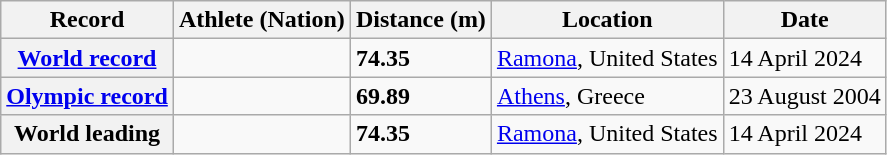<table class="wikitable">
<tr>
<th>Record</th>
<th>Athlete (Nation)</th>
<th>Distance (m)</th>
<th>Location</th>
<th>Date</th>
</tr>
<tr>
<th><a href='#'>World record</a></th>
<td></td>
<td><strong>74.35</strong></td>
<td><a href='#'>Ramona</a>, United States</td>
<td>14 April 2024</td>
</tr>
<tr>
<th><a href='#'>Olympic record</a></th>
<td></td>
<td><strong>69.89</strong></td>
<td><a href='#'>Athens</a>, Greece</td>
<td>23 August 2004</td>
</tr>
<tr>
<th>World leading</th>
<td></td>
<td><strong>74.35</strong></td>
<td><a href='#'>Ramona</a>, United States</td>
<td>14 April 2024</td>
</tr>
</table>
